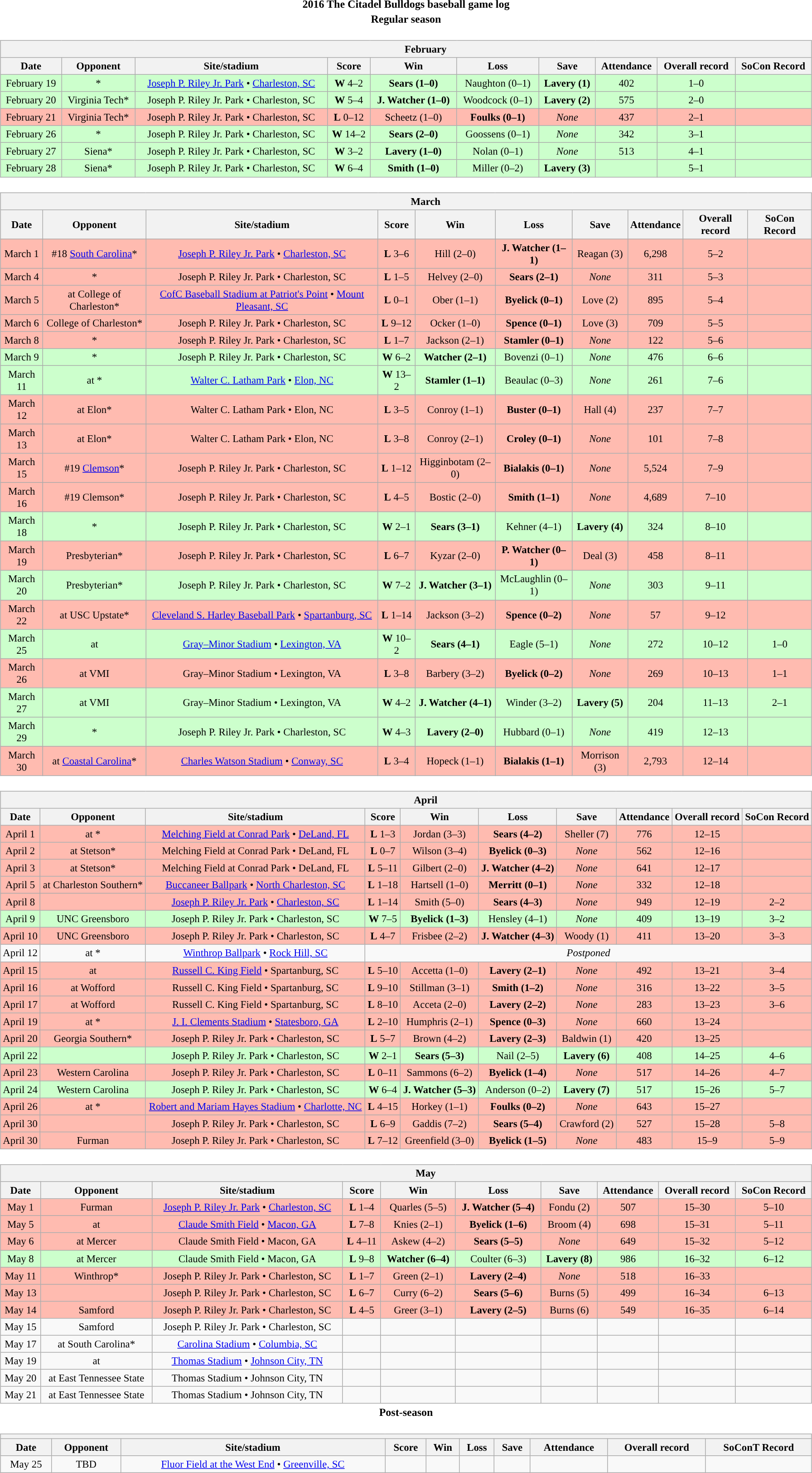<table class="toccolours" width=95% style="margin:1.5em auto; text-align:center;">
<tr>
<th colspan=2>2016 The Citadel Bulldogs baseball game log</th>
</tr>
<tr>
<th colspan=2>Regular season</th>
</tr>
<tr valign="top">
<td><br><table class="wikitable collapsible collapsed" style="margin:auto; font-size:95%; width:100%">
<tr>
<th colspan=10 style="padding-left:4em;">February</th>
</tr>
<tr>
<th>Date</th>
<th>Opponent</th>
<th>Site/stadium</th>
<th>Score</th>
<th>Win</th>
<th>Loss</th>
<th>Save</th>
<th>Attendance</th>
<th>Overall record</th>
<th>SoCon Record</th>
</tr>
<tr bgcolor=ccffcc>
<td>February 19</td>
<td>*</td>
<td><a href='#'>Joseph P. Riley Jr. Park</a> • <a href='#'>Charleston, SC</a></td>
<td><strong>W</strong> 4–2</td>
<td><strong>Sears (1–0)</strong></td>
<td>Naughton (0–1)</td>
<td><strong>Lavery (1)</strong></td>
<td>402</td>
<td>1–0</td>
<td></td>
</tr>
<tr bgcolor=ccffcc>
<td>February 20</td>
<td>Virginia Tech*</td>
<td>Joseph P. Riley Jr. Park • Charleston, SC</td>
<td><strong>W</strong> 5–4</td>
<td><strong>J. Watcher (1–0)</strong></td>
<td>Woodcock (0–1)</td>
<td><strong>Lavery (2)</strong></td>
<td>575</td>
<td>2–0</td>
<td></td>
</tr>
<tr bgcolor=ffbbb>
<td>February 21</td>
<td>Virginia Tech*</td>
<td>Joseph P. Riley Jr. Park • Charleston, SC</td>
<td><strong>L</strong> 0–12</td>
<td>Scheetz (1–0)</td>
<td><strong>Foulks (0–1)</strong></td>
<td><em>None</em></td>
<td>437</td>
<td>2–1</td>
<td></td>
</tr>
<tr bgcolor=ccffcc>
<td>February 26</td>
<td>*</td>
<td>Joseph P. Riley Jr. Park • Charleston, SC</td>
<td><strong>W</strong> 14–2</td>
<td><strong>Sears (2–0)</strong></td>
<td>Goossens (0–1)</td>
<td><em>None</em></td>
<td>342</td>
<td>3–1</td>
<td></td>
</tr>
<tr bgcolor=ccffcc>
<td>February 27</td>
<td>Siena*</td>
<td>Joseph P. Riley Jr. Park • Charleston, SC</td>
<td><strong>W</strong> 3–2</td>
<td><strong>Lavery (1–0)</strong></td>
<td>Nolan (0–1)</td>
<td><em>None</em></td>
<td>513</td>
<td>4–1</td>
<td></td>
</tr>
<tr bgcolor=ccffcc>
<td>February 28</td>
<td>Siena*</td>
<td>Joseph P. Riley Jr. Park • Charleston, SC</td>
<td><strong>W</strong> 6–4</td>
<td><strong>Smith (1–0)</strong></td>
<td>Miller (0–2)</td>
<td><strong>Lavery (3)</strong></td>
<td></td>
<td>5–1</td>
<td></td>
</tr>
</table>
</td>
</tr>
<tr>
<td><br><table class="wikitable collapsible collapsed" style="margin:auto; font-size:95%; width:100%">
<tr>
<th colspan=10 style="padding-left:4em;">March</th>
</tr>
<tr>
<th>Date</th>
<th>Opponent</th>
<th>Site/stadium</th>
<th>Score</th>
<th>Win</th>
<th>Loss</th>
<th>Save</th>
<th>Attendance</th>
<th>Overall record</th>
<th>SoCon Record</th>
</tr>
<tr bgcolor=ffbbb>
<td>March 1</td>
<td>#18 <a href='#'>South Carolina</a>*</td>
<td><a href='#'>Joseph P. Riley Jr. Park</a> • <a href='#'>Charleston, SC</a></td>
<td><strong>L</strong> 3–6</td>
<td>Hill (2–0)</td>
<td><strong>J. Watcher (1–1)</strong></td>
<td>Reagan (3)</td>
<td>6,298</td>
<td>5–2</td>
<td></td>
</tr>
<tr bgcolor=ffbbb>
<td>March 4</td>
<td>*</td>
<td>Joseph P. Riley Jr. Park • Charleston, SC</td>
<td><strong>L</strong> 1–5</td>
<td>Helvey (2–0)</td>
<td><strong>Sears (2–1)</strong></td>
<td><em>None</em></td>
<td>311</td>
<td>5–3</td>
<td></td>
</tr>
<tr bgcolor=ffbbb>
<td>March 5</td>
<td>at College of Charleston*</td>
<td><a href='#'>CofC Baseball Stadium at Patriot's Point</a> • <a href='#'>Mount Pleasant, SC</a></td>
<td><strong>L</strong> 0–1</td>
<td>Ober (1–1)</td>
<td><strong>Byelick (0–1)</strong></td>
<td>Love (2)</td>
<td>895</td>
<td>5–4</td>
<td></td>
</tr>
<tr bgcolor=ffbbb>
<td>March 6</td>
<td>College of Charleston*</td>
<td>Joseph P. Riley Jr. Park • Charleston, SC</td>
<td><strong>L</strong> 9–12</td>
<td>Ocker (1–0)</td>
<td><strong>Spence (0–1)</strong></td>
<td>Love (3)</td>
<td>709</td>
<td>5–5</td>
<td></td>
</tr>
<tr bgcolor=ffbbb>
<td>March 8</td>
<td>*</td>
<td>Joseph P. Riley Jr. Park • Charleston, SC</td>
<td><strong>L</strong> 1–7</td>
<td>Jackson (2–1)</td>
<td><strong>Stamler (0–1)</strong></td>
<td><em>None</em></td>
<td>122</td>
<td>5–6</td>
<td></td>
</tr>
<tr bgcolor=ccffcc>
<td>March 9</td>
<td>*</td>
<td>Joseph P. Riley Jr. Park • Charleston, SC</td>
<td><strong>W</strong> 6–2</td>
<td><strong>Watcher (2–1)</strong></td>
<td>Bovenzi (0–1)</td>
<td><em>None</em></td>
<td>476</td>
<td>6–6</td>
<td></td>
</tr>
<tr bgcolor=ccffcc>
<td>March 11</td>
<td>at *</td>
<td><a href='#'>Walter C. Latham Park</a> • <a href='#'>Elon, NC</a></td>
<td><strong>W</strong> 13–2</td>
<td><strong>Stamler (1–1)</strong></td>
<td>Beaulac (0–3)</td>
<td><em>None</em></td>
<td>261</td>
<td>7–6</td>
<td></td>
</tr>
<tr bgcolor=ffbbb>
<td>March 12</td>
<td>at Elon*</td>
<td>Walter C. Latham Park • Elon, NC</td>
<td><strong>L</strong> 3–5</td>
<td>Conroy (1–1)</td>
<td><strong>Buster (0–1)</strong></td>
<td>Hall (4)</td>
<td>237</td>
<td>7–7</td>
<td></td>
</tr>
<tr bgcolor=ffbbb>
<td>March 13</td>
<td>at Elon*</td>
<td>Walter C. Latham Park • Elon, NC</td>
<td><strong>L</strong> 3–8</td>
<td>Conroy (2–1)</td>
<td><strong>Croley (0–1)</strong></td>
<td><em>None</em></td>
<td>101</td>
<td>7–8</td>
<td></td>
</tr>
<tr bgcolor=ffbbb>
<td>March 15</td>
<td>#19 <a href='#'>Clemson</a>*</td>
<td>Joseph P. Riley Jr. Park • Charleston, SC</td>
<td><strong>L</strong> 1–12</td>
<td>Higginbotam (2–0)</td>
<td><strong>Bialakis (0–1)</strong></td>
<td><em>None</em></td>
<td>5,524</td>
<td>7–9</td>
<td></td>
</tr>
<tr bgcolor=ffbbb>
<td>March 16</td>
<td>#19 Clemson*</td>
<td>Joseph P. Riley Jr. Park • Charleston, SC</td>
<td><strong>L</strong> 4–5</td>
<td>Bostic (2–0)</td>
<td><strong>Smith (1–1)</strong></td>
<td><em>None</em></td>
<td>4,689</td>
<td>7–10</td>
<td></td>
</tr>
<tr bgcolor=ccffcc>
<td>March 18</td>
<td>*</td>
<td>Joseph P. Riley Jr. Park • Charleston, SC</td>
<td><strong>W</strong> 2–1</td>
<td><strong>Sears (3–1)</strong></td>
<td>Kehner (4–1)</td>
<td><strong>Lavery (4)</strong></td>
<td>324</td>
<td>8–10</td>
<td></td>
</tr>
<tr bgcolor=ffbbb>
<td>March 19</td>
<td>Presbyterian*</td>
<td>Joseph P. Riley Jr. Park • Charleston, SC</td>
<td><strong>L</strong> 6–7</td>
<td>Kyzar (2–0)</td>
<td><strong>P. Watcher (0–1)</strong></td>
<td>Deal (3)</td>
<td>458</td>
<td>8–11</td>
<td></td>
</tr>
<tr bgcolor=ccffcc>
<td>March 20</td>
<td>Presbyterian*</td>
<td>Joseph P. Riley Jr. Park • Charleston, SC</td>
<td><strong>W</strong> 7–2</td>
<td><strong>J. Watcher (3–1)</strong></td>
<td>McLaughlin (0–1)</td>
<td><em>None</em></td>
<td>303</td>
<td>9–11</td>
<td></td>
</tr>
<tr bgcolor=ffbbb>
<td>March 22</td>
<td>at USC Upstate*</td>
<td><a href='#'>Cleveland S. Harley Baseball Park</a> • <a href='#'>Spartanburg, SC</a></td>
<td><strong>L</strong> 1–14</td>
<td>Jackson (3–2)</td>
<td><strong>Spence (0–2)</strong></td>
<td><em>None</em></td>
<td>57</td>
<td>9–12</td>
<td></td>
</tr>
<tr bgcolor=ccffcc>
<td>March 25</td>
<td>at </td>
<td><a href='#'>Gray–Minor Stadium</a> • <a href='#'>Lexington, VA</a></td>
<td><strong>W</strong> 10–2</td>
<td><strong>Sears (4–1)</strong></td>
<td>Eagle (5–1)</td>
<td><em>None</em></td>
<td>272</td>
<td>10–12</td>
<td>1–0</td>
</tr>
<tr bgcolor=ffbbb>
<td>March 26</td>
<td>at VMI</td>
<td>Gray–Minor Stadium • Lexington, VA</td>
<td><strong>L</strong> 3–8</td>
<td>Barbery (3–2)</td>
<td><strong>Byelick (0–2)</strong></td>
<td><em>None</em></td>
<td>269</td>
<td>10–13</td>
<td>1–1</td>
</tr>
<tr bgcolor=ccffcc>
<td>March 27</td>
<td>at VMI</td>
<td>Gray–Minor Stadium • Lexington, VA</td>
<td><strong>W</strong> 4–2</td>
<td><strong>J. Watcher (4–1)</strong></td>
<td>Winder (3–2)</td>
<td><strong>Lavery (5)</strong></td>
<td>204</td>
<td>11–13</td>
<td>2–1</td>
</tr>
<tr bgcolor=ccffcc>
<td>March 29</td>
<td>*</td>
<td>Joseph P. Riley Jr. Park • Charleston, SC</td>
<td><strong>W</strong> 4–3</td>
<td><strong>Lavery (2–0)</strong></td>
<td>Hubbard (0–1)</td>
<td><em>None</em></td>
<td>419</td>
<td>12–13</td>
<td></td>
</tr>
<tr bgcolor=ffbbb>
<td>March 30</td>
<td>at <a href='#'>Coastal Carolina</a>*</td>
<td><a href='#'>Charles Watson Stadium</a> • <a href='#'>Conway, SC</a></td>
<td><strong>L</strong> 3–4</td>
<td>Hopeck (1–1)</td>
<td><strong>Bialakis (1–1)</strong></td>
<td>Morrison (3)</td>
<td>2,793</td>
<td>12–14</td>
<td></td>
</tr>
</table>
</td>
</tr>
<tr>
<td><br><table class="wikitable collapsible collapsed" style="margin:auto; font-size:95%; width:100%">
<tr>
<th colspan=10 style="padding-left:4em;">April</th>
</tr>
<tr>
<th>Date</th>
<th>Opponent</th>
<th>Site/stadium</th>
<th>Score</th>
<th>Win</th>
<th>Loss</th>
<th>Save</th>
<th>Attendance</th>
<th>Overall record</th>
<th>SoCon Record</th>
</tr>
<tr bgcolor=ffbbb>
<td>April 1</td>
<td>at *</td>
<td><a href='#'>Melching Field at Conrad Park</a> • <a href='#'>DeLand, FL</a></td>
<td><strong>L</strong> 1–3</td>
<td>Jordan (3–3)</td>
<td><strong>Sears (4–2)</strong></td>
<td>Sheller (7)</td>
<td>776</td>
<td>12–15</td>
<td></td>
</tr>
<tr bgcolor=ffbbb>
<td>April 2</td>
<td>at Stetson*</td>
<td>Melching Field at Conrad Park • DeLand, FL</td>
<td><strong>L</strong> 0–7</td>
<td>Wilson (3–4)</td>
<td><strong>Byelick (0–3)</strong></td>
<td><em>None</em></td>
<td>562</td>
<td>12–16</td>
<td></td>
</tr>
<tr bgcolor=ffbbb>
<td>April 3</td>
<td>at Stetson*</td>
<td>Melching Field at Conrad Park • DeLand, FL</td>
<td><strong>L</strong> 5–11</td>
<td>Gilbert (2–0)</td>
<td><strong>J. Watcher (4–2)</strong></td>
<td><em>None</em></td>
<td>641</td>
<td>12–17</td>
<td></td>
</tr>
<tr bgcolor=ffbbb>
<td>April 5</td>
<td>at Charleston Southern*</td>
<td><a href='#'>Buccaneer Ballpark</a> • <a href='#'>North Charleston, SC</a></td>
<td><strong>L</strong> 1–18</td>
<td>Hartsell (1–0)</td>
<td><strong>Merritt (0–1)</strong></td>
<td><em>None</em></td>
<td>332</td>
<td>12–18</td>
<td></td>
</tr>
<tr bgcolor=ffbbb>
<td>April 8</td>
<td></td>
<td><a href='#'>Joseph P. Riley Jr. Park</a> • <a href='#'>Charleston, SC</a></td>
<td><strong>L</strong> 1–14</td>
<td>Smith (5–0)</td>
<td><strong>Sears (4–3)</strong></td>
<td><em>None</em></td>
<td>949</td>
<td>12–19</td>
<td>2–2</td>
</tr>
<tr bgcolor=ccffcc>
<td>April 9</td>
<td>UNC Greensboro</td>
<td>Joseph P. Riley Jr. Park • Charleston, SC</td>
<td><strong>W</strong> 7–5</td>
<td><strong>Byelick (1–3)</strong></td>
<td>Hensley (4–1)</td>
<td><em>None</em></td>
<td>409</td>
<td>13–19</td>
<td>3–2</td>
</tr>
<tr bgcolor=ffbbb>
<td>April 10</td>
<td>UNC Greensboro</td>
<td>Joseph P. Riley Jr. Park • Charleston, SC</td>
<td><strong>L</strong> 4–7</td>
<td>Frisbee (2–2)</td>
<td><strong>J. Watcher (4–3)</strong></td>
<td>Woody (1)</td>
<td>411</td>
<td>13–20</td>
<td>3–3</td>
</tr>
<tr>
<td>April 12</td>
<td>at *</td>
<td><a href='#'>Winthrop Ballpark</a> • <a href='#'>Rock Hill, SC</a></td>
<td colspan=7><em>Postponed</em></td>
</tr>
<tr bgcolor=ffbbb>
<td>April 15</td>
<td>at </td>
<td><a href='#'>Russell C. King Field</a> • Spartanburg, SC</td>
<td><strong>L</strong> 5–10</td>
<td>Accetta (1–0)</td>
<td><strong>Lavery (2–1)</strong></td>
<td><em>None</em></td>
<td>492</td>
<td>13–21</td>
<td>3–4</td>
</tr>
<tr bgcolor=ffbbb>
<td>April 16</td>
<td>at Wofford</td>
<td>Russell C. King Field • Spartanburg, SC</td>
<td><strong>L</strong> 9–10</td>
<td>Stillman (3–1)</td>
<td><strong>Smith (1–2)</strong></td>
<td><em>None</em></td>
<td>316</td>
<td>13–22</td>
<td>3–5</td>
</tr>
<tr bgcolor=ffbbb>
<td>April 17</td>
<td>at Wofford</td>
<td>Russell C. King Field • Spartanburg, SC</td>
<td><strong>L</strong> 8–10</td>
<td>Acceta (2–0)</td>
<td><strong>Lavery (2–2)</strong></td>
<td><em>None</em></td>
<td>283</td>
<td>13–23</td>
<td>3–6</td>
</tr>
<tr bgcolor=ffbbb>
<td>April 19</td>
<td>at *</td>
<td><a href='#'>J. I. Clements Stadium</a> • <a href='#'>Statesboro, GA</a></td>
<td><strong>L</strong> 2–10</td>
<td>Humphris (2–1)</td>
<td><strong>Spence (0–3)</strong></td>
<td><em>None</em></td>
<td>660</td>
<td>13–24</td>
<td></td>
</tr>
<tr bgcolor=ffbbb>
<td>April 20</td>
<td>Georgia Southern*</td>
<td>Joseph P. Riley Jr. Park • Charleston, SC</td>
<td><strong>L</strong> 5–7</td>
<td>Brown (4–2)</td>
<td><strong>Lavery (2–3)</strong></td>
<td>Baldwin (1)</td>
<td>420</td>
<td>13–25</td>
<td></td>
</tr>
<tr bgcolor=ccffcc>
<td>April 22</td>
<td></td>
<td>Joseph P. Riley Jr. Park • Charleston, SC</td>
<td><strong>W</strong> 2–1</td>
<td><strong>Sears (5–3)</strong></td>
<td>Nail (2–5)</td>
<td><strong>Lavery (6)</strong></td>
<td>408</td>
<td>14–25</td>
<td>4–6</td>
</tr>
<tr bgcolor=ffbbb>
<td>April 23</td>
<td>Western Carolina</td>
<td>Joseph P. Riley Jr. Park • Charleston, SC</td>
<td><strong>L</strong> 0–11</td>
<td>Sammons (6–2)</td>
<td><strong>Byelick (1–4)</strong></td>
<td><em>None</em></td>
<td>517</td>
<td>14–26</td>
<td>4–7</td>
</tr>
<tr bgcolor=ccffcc>
<td>April 24</td>
<td>Western Carolina</td>
<td>Joseph P. Riley Jr. Park • Charleston, SC</td>
<td><strong>W</strong> 6–4</td>
<td><strong>J. Watcher (5–3)</strong></td>
<td>Anderson (0–2)</td>
<td><strong>Lavery (7)</strong></td>
<td>517</td>
<td>15–26</td>
<td>5–7</td>
</tr>
<tr bgcolor=ffbbb>
<td>April 26</td>
<td>at *</td>
<td><a href='#'>Robert and Mariam Hayes Stadium</a> • <a href='#'>Charlotte, NC</a></td>
<td><strong>L</strong> 4–15</td>
<td>Horkey (1–1)</td>
<td><strong>Foulks (0–2)</strong></td>
<td><em>None</em></td>
<td>643</td>
<td>15–27</td>
<td></td>
</tr>
<tr bgcolor=ffbbb>
<td>April 30</td>
<td></td>
<td>Joseph P. Riley Jr. Park • Charleston, SC</td>
<td><strong>L</strong> 6–9</td>
<td>Gaddis (7–2)</td>
<td><strong>Sears (5–4)</strong></td>
<td>Crawford (2)</td>
<td>527</td>
<td>15–28</td>
<td>5–8</td>
</tr>
<tr bgcolor=ffbbb>
<td>April 30</td>
<td>Furman</td>
<td>Joseph P. Riley Jr. Park • Charleston, SC</td>
<td><strong>L</strong> 7–12</td>
<td>Greenfield (3–0)</td>
<td><strong>Byelick (1–5)</strong></td>
<td><em>None</em></td>
<td>483</td>
<td>15–9</td>
<td>5–9</td>
</tr>
</table>
</td>
</tr>
<tr>
<td><br><table class="wikitable collapsible" style="margin:auto; font-size:95%; width:100%">
<tr>
<th colspan=10 style="padding-left:4em;">May</th>
</tr>
<tr>
<th>Date</th>
<th>Opponent</th>
<th>Site/stadium</th>
<th>Score</th>
<th>Win</th>
<th>Loss</th>
<th>Save</th>
<th>Attendance</th>
<th>Overall record</th>
<th>SoCon Record</th>
</tr>
<tr bgcolor=ffbbb>
<td>May 1</td>
<td>Furman</td>
<td><a href='#'>Joseph P. Riley Jr. Park</a> • <a href='#'>Charleston, SC</a></td>
<td><strong>L</strong> 1–4</td>
<td>Quarles (5–5)</td>
<td><strong>J. Watcher (5–4)</strong></td>
<td>Fondu (2)</td>
<td>507</td>
<td>15–30</td>
<td>5–10</td>
</tr>
<tr bgcolor=ffbbb>
<td>May 5</td>
<td>at </td>
<td><a href='#'>Claude Smith Field</a> • <a href='#'>Macon, GA</a></td>
<td><strong>L</strong> 7–8</td>
<td>Knies (2–1)</td>
<td><strong>Byelick (1–6)</strong></td>
<td>Broom (4)</td>
<td>698</td>
<td>15–31</td>
<td>5–11</td>
</tr>
<tr bgcolor=ffbbb>
<td>May 6</td>
<td>at Mercer</td>
<td>Claude Smith Field • Macon, GA</td>
<td><strong>L</strong> 4–11</td>
<td>Askew (4–2)</td>
<td><strong>Sears (5–5)</strong></td>
<td><em>None</em></td>
<td>649</td>
<td>15–32</td>
<td>5–12</td>
</tr>
<tr bgcolor=ccffcc>
<td>May 8</td>
<td>at Mercer</td>
<td>Claude Smith Field • Macon, GA</td>
<td><strong>L</strong> 9–8</td>
<td><strong>Watcher (6–4)</strong></td>
<td>Coulter (6–3)</td>
<td><strong>Lavery (8)</strong></td>
<td>986</td>
<td>16–32</td>
<td>6–12</td>
</tr>
<tr bgcolor=ffbbb>
<td>May 11</td>
<td>Winthrop*</td>
<td>Joseph P. Riley Jr. Park • Charleston, SC</td>
<td><strong>L</strong> 1–7</td>
<td>Green (2–1)</td>
<td><strong>Lavery (2–4)</strong></td>
<td><em>None</em></td>
<td>518</td>
<td>16–33</td>
<td></td>
</tr>
<tr bgcolor=ffbbb>
<td>May 13</td>
<td></td>
<td>Joseph P. Riley Jr. Park • Charleston, SC</td>
<td><strong>L</strong> 6–7</td>
<td>Curry (6–2)</td>
<td><strong>Sears (5–6)</strong></td>
<td>Burns (5)</td>
<td>499</td>
<td>16–34</td>
<td>6–13</td>
</tr>
<tr bgcolor=ffbbb>
<td>May 14</td>
<td>Samford</td>
<td>Joseph P. Riley Jr. Park • Charleston, SC</td>
<td><strong>L</strong> 4–5</td>
<td>Greer (3–1)</td>
<td><strong>Lavery (2–5)</strong></td>
<td>Burns (6)</td>
<td>549</td>
<td>16–35</td>
<td>6–14</td>
</tr>
<tr>
<td>May 15</td>
<td>Samford</td>
<td>Joseph P. Riley Jr. Park • Charleston, SC</td>
<td></td>
<td></td>
<td></td>
<td></td>
<td></td>
<td></td>
<td></td>
</tr>
<tr>
<td>May 17</td>
<td>at South Carolina*</td>
<td><a href='#'>Carolina Stadium</a> • <a href='#'>Columbia, SC</a></td>
<td></td>
<td></td>
<td></td>
<td></td>
<td></td>
<td></td>
<td></td>
</tr>
<tr>
<td>May 19</td>
<td>at </td>
<td><a href='#'>Thomas Stadium</a> • <a href='#'>Johnson City, TN</a></td>
<td></td>
<td></td>
<td></td>
<td></td>
<td></td>
<td></td>
<td></td>
</tr>
<tr>
<td>May 20</td>
<td>at East Tennessee State</td>
<td>Thomas Stadium • Johnson City, TN</td>
<td></td>
<td></td>
<td></td>
<td></td>
<td></td>
<td></td>
<td></td>
</tr>
<tr>
<td>May 21</td>
<td>at East Tennessee State</td>
<td>Thomas Stadium • Johnson City, TN</td>
<td></td>
<td></td>
<td></td>
<td></td>
<td></td>
<td></td>
<td></td>
</tr>
</table>
</td>
</tr>
<tr>
<th colspan=2>Post-season</th>
</tr>
<tr>
<td><br><table class="wikitable collapsible collapsed" style="margin:auto; font-size:95%; width:100%">
<tr>
<th colspan=10 style="padding-left:4em;"><a href='#'></a></th>
</tr>
<tr>
<th>Date</th>
<th>Opponent</th>
<th>Site/stadium</th>
<th>Score</th>
<th>Win</th>
<th>Loss</th>
<th>Save</th>
<th>Attendance</th>
<th>Overall record</th>
<th>SoConT Record</th>
</tr>
<tr>
<td>May 25</td>
<td>TBD</td>
<td><a href='#'>Fluor Field at the West End</a> • <a href='#'>Greenville, SC</a></td>
<td></td>
<td></td>
<td></td>
<td></td>
<td></td>
<td></td>
<td></td>
</tr>
</table>
</td>
</tr>
</table>
